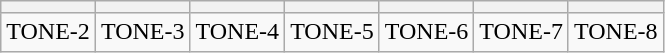<table class="wikitable">
<tr align="center" style="font-size: 18px">
<th></th>
<th></th>
<th></th>
<th></th>
<th></th>
<th></th>
<th></th>
</tr>
<tr align="center">
<td>TONE-2</td>
<td>TONE-3</td>
<td>TONE-4</td>
<td>TONE-5</td>
<td>TONE-6</td>
<td>TONE-7</td>
<td>TONE-8</td>
</tr>
</table>
